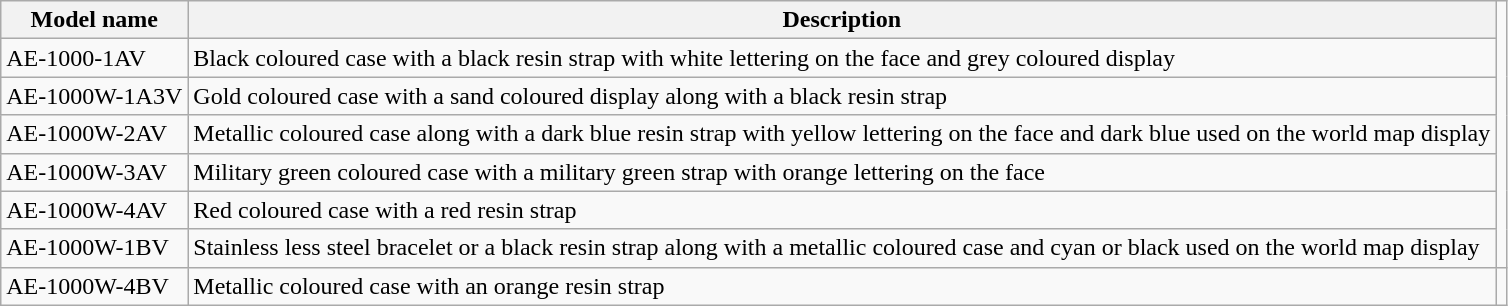<table class="wikitable">
<tr>
<th>Model name</th>
<th>Description</th>
</tr>
<tr>
<td>AE-1000-1AV</td>
<td>Black coloured case with a black resin strap with white lettering on the face and grey coloured display</td>
</tr>
<tr>
<td>AE-1000W-1A3V</td>
<td>Gold coloured case with a sand coloured display along with a black resin strap</td>
</tr>
<tr>
<td>AE-1000W-2AV</td>
<td>Metallic coloured case along with a dark blue resin strap with yellow lettering on the face and dark blue used on the world map display</td>
</tr>
<tr>
<td>AE-1000W-3AV</td>
<td>Military green coloured case with a military green strap with orange lettering on the face</td>
</tr>
<tr>
<td>AE-1000W-4AV</td>
<td>Red coloured case with a red resin strap</td>
</tr>
<tr>
<td>AE-1000W-1BV</td>
<td>Stainless less steel bracelet or a black resin strap along with a metallic coloured case and cyan or black used on the world map display</td>
</tr>
<tr>
<td>AE-1000W-4BV</td>
<td>Metallic coloured case with an orange resin strap</td>
<td></td>
</tr>
</table>
